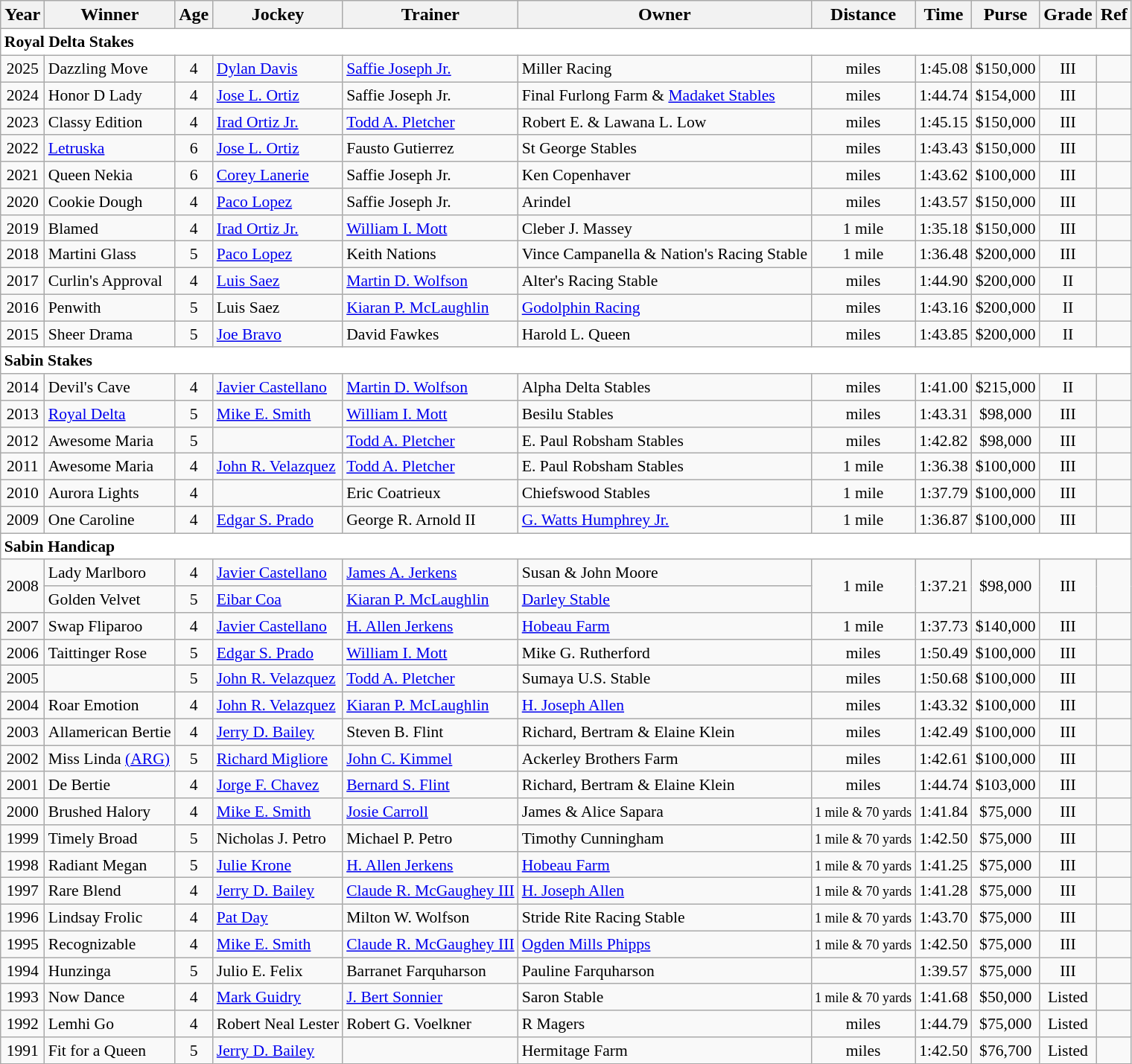<table class="wikitable sortable">
<tr>
<th>Year</th>
<th>Winner</th>
<th>Age</th>
<th>Jockey</th>
<th>Trainer</th>
<th>Owner</th>
<th>Distance</th>
<th>Time</th>
<th>Purse</th>
<th>Grade</th>
<th>Ref</th>
</tr>
<tr style="font-size:90%; background-color:white">
<td align="left" colspan=11><strong>Royal Delta Stakes</strong></td>
</tr>
<tr style="font-size:90%;">
<td align=center>2025</td>
<td>Dazzling Move</td>
<td align=center>4</td>
<td><a href='#'>Dylan Davis</a></td>
<td><a href='#'>Saffie Joseph Jr.</a></td>
<td>Miller Racing</td>
<td align=center> miles</td>
<td align=center>1:45.08</td>
<td align=center>$150,000</td>
<td align=center>III</td>
<td></td>
</tr>
<tr style="font-size:90%;">
<td align=center>2024</td>
<td>Honor D Lady</td>
<td align=center>4</td>
<td><a href='#'>Jose L. Ortiz</a></td>
<td>Saffie Joseph Jr.</td>
<td>Final Furlong Farm & <a href='#'>Madaket Stables</a></td>
<td align=center> miles</td>
<td align=center>1:44.74</td>
<td align=center>$154,000</td>
<td align=center>III</td>
<td></td>
</tr>
<tr style="font-size:90%;">
<td align=center>2023</td>
<td>Classy Edition</td>
<td align=center>4</td>
<td><a href='#'>Irad Ortiz Jr.</a></td>
<td><a href='#'>Todd A. Pletcher</a></td>
<td>Robert E. & Lawana L. Low</td>
<td align=center> miles</td>
<td align=center>1:45.15</td>
<td align=center>$150,000</td>
<td align=center>III</td>
<td></td>
</tr>
<tr style="font-size:90%;">
<td align=center>2022</td>
<td><a href='#'>Letruska</a></td>
<td align=center>6</td>
<td><a href='#'>Jose L. Ortiz</a></td>
<td>Fausto Gutierrez</td>
<td>St George Stables</td>
<td align=center> miles</td>
<td align=center>1:43.43</td>
<td align=center>$150,000</td>
<td align=center>III</td>
<td></td>
</tr>
<tr style="font-size:90%;">
<td align=center>2021</td>
<td>Queen Nekia</td>
<td align=center>6</td>
<td><a href='#'>Corey Lanerie</a></td>
<td>Saffie Joseph Jr.</td>
<td>Ken Copenhaver</td>
<td align=center> miles</td>
<td align=center>1:43.62</td>
<td align=center>$100,000</td>
<td align=center>III</td>
<td></td>
</tr>
<tr style="font-size:90%;">
<td align=center>2020</td>
<td>Cookie Dough</td>
<td align=center>4</td>
<td><a href='#'>Paco Lopez</a></td>
<td>Saffie Joseph Jr.</td>
<td>Arindel</td>
<td align=center> miles</td>
<td align=center>1:43.57</td>
<td align=center>$150,000</td>
<td align=center>III</td>
<td></td>
</tr>
<tr style="font-size:90%;">
<td align=center>2019</td>
<td>Blamed</td>
<td align=center>4</td>
<td><a href='#'>Irad Ortiz Jr.</a></td>
<td><a href='#'>William I. Mott</a></td>
<td>Cleber J. Massey</td>
<td align=center>1 mile</td>
<td align=center>1:35.18</td>
<td align=center>$150,000</td>
<td align=center>III</td>
<td></td>
</tr>
<tr style="font-size:90%;">
<td align=center>2018</td>
<td>Martini Glass</td>
<td align=center>5</td>
<td><a href='#'>Paco Lopez</a></td>
<td>Keith Nations</td>
<td>Vince Campanella & Nation's Racing Stable</td>
<td align=center>1 mile</td>
<td align=center>1:36.48</td>
<td align=center>$200,000</td>
<td align=center>III</td>
<td></td>
</tr>
<tr style="font-size:90%;">
<td align=center>2017</td>
<td>Curlin's Approval</td>
<td align=center>4</td>
<td><a href='#'>Luis Saez</a></td>
<td><a href='#'>Martin D. Wolfson</a></td>
<td>Alter's Racing Stable</td>
<td align=center> miles</td>
<td align=center>1:44.90</td>
<td align=center>$200,000</td>
<td align=center>II</td>
<td></td>
</tr>
<tr style="font-size:90%;">
<td align=center>2016</td>
<td>Penwith</td>
<td align=center>5</td>
<td>Luis Saez</td>
<td><a href='#'>Kiaran P. McLaughlin</a></td>
<td><a href='#'>Godolphin Racing</a></td>
<td align=center> miles</td>
<td align=center>1:43.16</td>
<td align=center>$200,000</td>
<td align=center>II</td>
<td></td>
</tr>
<tr style="font-size:90%;">
<td align=center>2015</td>
<td>Sheer Drama</td>
<td align=center>5</td>
<td><a href='#'>Joe Bravo</a></td>
<td>David Fawkes</td>
<td>Harold L. Queen</td>
<td align=center> miles</td>
<td align=center>1:43.85</td>
<td align=center>$200,000</td>
<td align=center>II</td>
<td></td>
</tr>
<tr style="font-size:90%; background-color:white">
<td align="left" colspan=11><strong>Sabin Stakes</strong></td>
</tr>
<tr style="font-size:90%;">
<td align=center>2014</td>
<td>Devil's Cave</td>
<td align=center>4</td>
<td><a href='#'>Javier Castellano</a></td>
<td><a href='#'>Martin D. Wolfson</a></td>
<td>Alpha Delta Stables</td>
<td align=center> miles</td>
<td align=center>1:41.00</td>
<td align=center>$215,000</td>
<td align=center>II</td>
<td></td>
</tr>
<tr style="font-size:90%;">
<td align=center>2013</td>
<td><a href='#'>Royal Delta</a></td>
<td align=center>5</td>
<td><a href='#'>Mike E. Smith</a></td>
<td><a href='#'>William I. Mott</a></td>
<td>Besilu Stables</td>
<td align=center> miles</td>
<td align=center>1:43.31</td>
<td align=center>$98,000</td>
<td align=center>III</td>
<td></td>
</tr>
<tr style="font-size:90%;">
<td align=center>2012</td>
<td>Awesome Maria</td>
<td align=center>5</td>
<td></td>
<td><a href='#'>Todd A. Pletcher</a></td>
<td>E. Paul Robsham Stables</td>
<td align=center> miles</td>
<td align=center>1:42.82</td>
<td align=center>$98,000</td>
<td align=center>III</td>
<td></td>
</tr>
<tr style="font-size:90%;">
<td align=center>2011</td>
<td>Awesome Maria</td>
<td align=center>4</td>
<td><a href='#'>John R. Velazquez</a></td>
<td><a href='#'>Todd A. Pletcher</a></td>
<td>E. Paul Robsham Stables</td>
<td align=center>1 mile</td>
<td align=center>1:36.38</td>
<td align=center>$100,000</td>
<td align=center>III</td>
<td></td>
</tr>
<tr style="font-size:90%;">
<td align=center>2010</td>
<td>Aurora Lights</td>
<td align=center>4</td>
<td></td>
<td>Eric Coatrieux</td>
<td>Chiefswood Stables</td>
<td align=center>1 mile</td>
<td align=center>1:37.79</td>
<td align=center>$100,000</td>
<td align=center>III</td>
<td></td>
</tr>
<tr style="font-size:90%;">
<td align=center>2009</td>
<td>One Caroline</td>
<td align=center>4</td>
<td><a href='#'>Edgar S. Prado</a></td>
<td>George R. Arnold II</td>
<td><a href='#'>G. Watts Humphrey Jr.</a></td>
<td align=center>1 mile</td>
<td align=center>1:36.87</td>
<td align=center>$100,000</td>
<td align=center>III</td>
<td></td>
</tr>
<tr style="font-size:90%; background-color:white">
<td align="left" colspan=11><strong>Sabin Handicap</strong></td>
</tr>
<tr style="font-size:90%;">
<td align=center rowspan=2>2008</td>
<td>Lady Marlboro</td>
<td align=center>4</td>
<td><a href='#'>Javier Castellano</a></td>
<td><a href='#'>James A. Jerkens</a></td>
<td>Susan & John Moore</td>
<td align=center rowspan=2>1 mile</td>
<td align=center rowspan=2>1:37.21</td>
<td align=center rowspan=2>$98,000</td>
<td align=center rowspan=2>III</td>
<td rowspan=2></td>
</tr>
<tr style="font-size:90%;">
<td>Golden Velvet</td>
<td align=center>5</td>
<td><a href='#'>Eibar Coa</a></td>
<td><a href='#'>Kiaran P. McLaughlin</a></td>
<td><a href='#'>Darley Stable</a></td>
</tr>
<tr style="font-size:90%;">
<td align=center>2007</td>
<td>Swap Fliparoo</td>
<td align=center>4</td>
<td><a href='#'>Javier Castellano</a></td>
<td><a href='#'>H. Allen Jerkens</a></td>
<td><a href='#'>Hobeau Farm</a></td>
<td align=center>1 mile</td>
<td align=center>1:37.73</td>
<td align=center>$140,000</td>
<td align=center>III</td>
<td></td>
</tr>
<tr style="font-size:90%;">
<td align=center>2006</td>
<td>Taittinger Rose</td>
<td align=center>5</td>
<td><a href='#'>Edgar S. Prado</a></td>
<td><a href='#'>William I. Mott</a></td>
<td>Mike G. Rutherford</td>
<td align=center> miles</td>
<td align=center>1:50.49</td>
<td align=center>$100,000</td>
<td align=center>III</td>
<td></td>
</tr>
<tr style="font-size:90%;">
<td align=center>2005</td>
<td></td>
<td align=center>5</td>
<td><a href='#'>John R. Velazquez</a></td>
<td><a href='#'>Todd A. Pletcher</a></td>
<td>Sumaya U.S. Stable</td>
<td align=center> miles</td>
<td align=center>1:50.68</td>
<td align=center>$100,000</td>
<td align=center>III</td>
<td></td>
</tr>
<tr style="font-size:90%;">
<td align=center>2004</td>
<td>Roar Emotion</td>
<td align=center>4</td>
<td><a href='#'>John R. Velazquez</a></td>
<td><a href='#'>Kiaran P. McLaughlin</a></td>
<td><a href='#'>H. Joseph Allen</a></td>
<td align=center> miles</td>
<td align=center>1:43.32</td>
<td align=center>$100,000</td>
<td align=center>III</td>
<td></td>
</tr>
<tr style="font-size:90%;">
<td align=center>2003</td>
<td>Allamerican Bertie</td>
<td align=center>4</td>
<td><a href='#'>Jerry D. Bailey</a></td>
<td>Steven B. Flint</td>
<td>Richard, Bertram & Elaine Klein</td>
<td align=center> miles</td>
<td align=center>1:42.49</td>
<td align=center>$100,000</td>
<td align=center>III</td>
<td></td>
</tr>
<tr style="font-size:90%;">
<td align=center>2002</td>
<td>Miss Linda <a href='#'>(ARG)</a></td>
<td align=center>5</td>
<td><a href='#'>Richard Migliore</a></td>
<td><a href='#'>John C. Kimmel</a></td>
<td>Ackerley Brothers Farm</td>
<td align=center> miles</td>
<td align=center>1:42.61</td>
<td align=center>$100,000</td>
<td align=center>III</td>
<td></td>
</tr>
<tr style="font-size:90%;">
<td align=center>2001</td>
<td>De Bertie</td>
<td align=center>4</td>
<td><a href='#'>Jorge F. Chavez</a></td>
<td><a href='#'>Bernard S. Flint</a></td>
<td>Richard, Bertram & Elaine Klein</td>
<td align=center> miles</td>
<td align=center>1:44.74</td>
<td align=center>$103,000</td>
<td align=center>III</td>
<td></td>
</tr>
<tr style="font-size:90%;">
<td align=center>2000</td>
<td>Brushed Halory</td>
<td align=center>4</td>
<td><a href='#'>Mike E. Smith</a></td>
<td><a href='#'>Josie Carroll</a></td>
<td>James & Alice Sapara</td>
<td align=center><small>1 mile & 70 yards</small></td>
<td align=center>1:41.84</td>
<td align=center>$75,000</td>
<td align=center>III</td>
<td></td>
</tr>
<tr style="font-size:90%;">
<td align=center>1999</td>
<td>Timely Broad</td>
<td align=center>5</td>
<td>Nicholas J. Petro</td>
<td>Michael P. Petro</td>
<td>Timothy Cunningham</td>
<td align=center><small>1 mile & 70 yards</small></td>
<td align=center>1:42.50</td>
<td align=center>$75,000</td>
<td align=center>III</td>
<td></td>
</tr>
<tr style="font-size:90%;">
<td align=center>1998</td>
<td>Radiant Megan</td>
<td align=center>5</td>
<td><a href='#'>Julie Krone</a></td>
<td><a href='#'>H. Allen Jerkens</a></td>
<td><a href='#'>Hobeau Farm</a></td>
<td align=center><small>1 mile & 70 yards</small></td>
<td align=center>1:41.25</td>
<td align=center>$75,000</td>
<td align=center>III</td>
<td></td>
</tr>
<tr style="font-size:90%;">
<td align=center>1997</td>
<td>Rare Blend</td>
<td align=center>4</td>
<td><a href='#'>Jerry D. Bailey</a></td>
<td><a href='#'>Claude R. McGaughey III</a></td>
<td><a href='#'>H. Joseph Allen</a></td>
<td align=center><small>1 mile & 70 yards</small></td>
<td align=center>1:41.28</td>
<td align=center>$75,000</td>
<td align=center>III</td>
<td></td>
</tr>
<tr style="font-size:90%;">
<td align=center>1996</td>
<td>Lindsay Frolic</td>
<td align=center>4</td>
<td><a href='#'>Pat Day</a></td>
<td>Milton W. Wolfson</td>
<td>Stride Rite Racing Stable</td>
<td align=center><small>1 mile & 70 yards</small></td>
<td align=center>1:43.70</td>
<td align=center>$75,000</td>
<td align=center>III</td>
<td></td>
</tr>
<tr style="font-size:90%;">
<td align=center>1995</td>
<td>Recognizable</td>
<td align=center>4</td>
<td><a href='#'>Mike E. Smith</a></td>
<td><a href='#'>Claude R. McGaughey III</a></td>
<td><a href='#'>Ogden Mills Phipps</a></td>
<td align=center><small>1 mile & 70 yards</small></td>
<td align=center>1:42.50</td>
<td align=center>$75,000</td>
<td align=center>III</td>
<td></td>
</tr>
<tr style="font-size:90%;">
<td align=center>1994</td>
<td>Hunzinga</td>
<td align=center>5</td>
<td>Julio E. Felix</td>
<td>Barranet Farquharson</td>
<td>Pauline Farquharson</td>
<td align=center></td>
<td align=center>1:39.57</td>
<td align=center>$75,000</td>
<td align=center>III</td>
<td></td>
</tr>
<tr style="font-size:90%;">
<td align=center>1993</td>
<td>Now Dance</td>
<td align=center>4</td>
<td><a href='#'>Mark Guidry</a></td>
<td><a href='#'>J. Bert Sonnier</a></td>
<td>Saron Stable</td>
<td align=center><small>1 mile & 70 yards</small></td>
<td align=center>1:41.68</td>
<td align=center>$50,000</td>
<td align=center>Listed</td>
<td></td>
</tr>
<tr style="font-size:90%;">
<td align=center>1992</td>
<td>Lemhi Go</td>
<td align=center>4</td>
<td>Robert Neal Lester</td>
<td>Robert G. Voelkner</td>
<td>R Magers</td>
<td align=center> miles</td>
<td align=center>1:44.79</td>
<td align=center>$75,000</td>
<td align=center>Listed</td>
<td></td>
</tr>
<tr style="font-size:90%;">
<td align=center>1991</td>
<td>Fit for a Queen</td>
<td align=center>5</td>
<td><a href='#'>Jerry D. Bailey</a></td>
<td></td>
<td>Hermitage Farm</td>
<td align=center> miles</td>
<td align=center>1:42.50</td>
<td align=center>$76,700</td>
<td align=center>Listed</td>
<td></td>
</tr>
</table>
